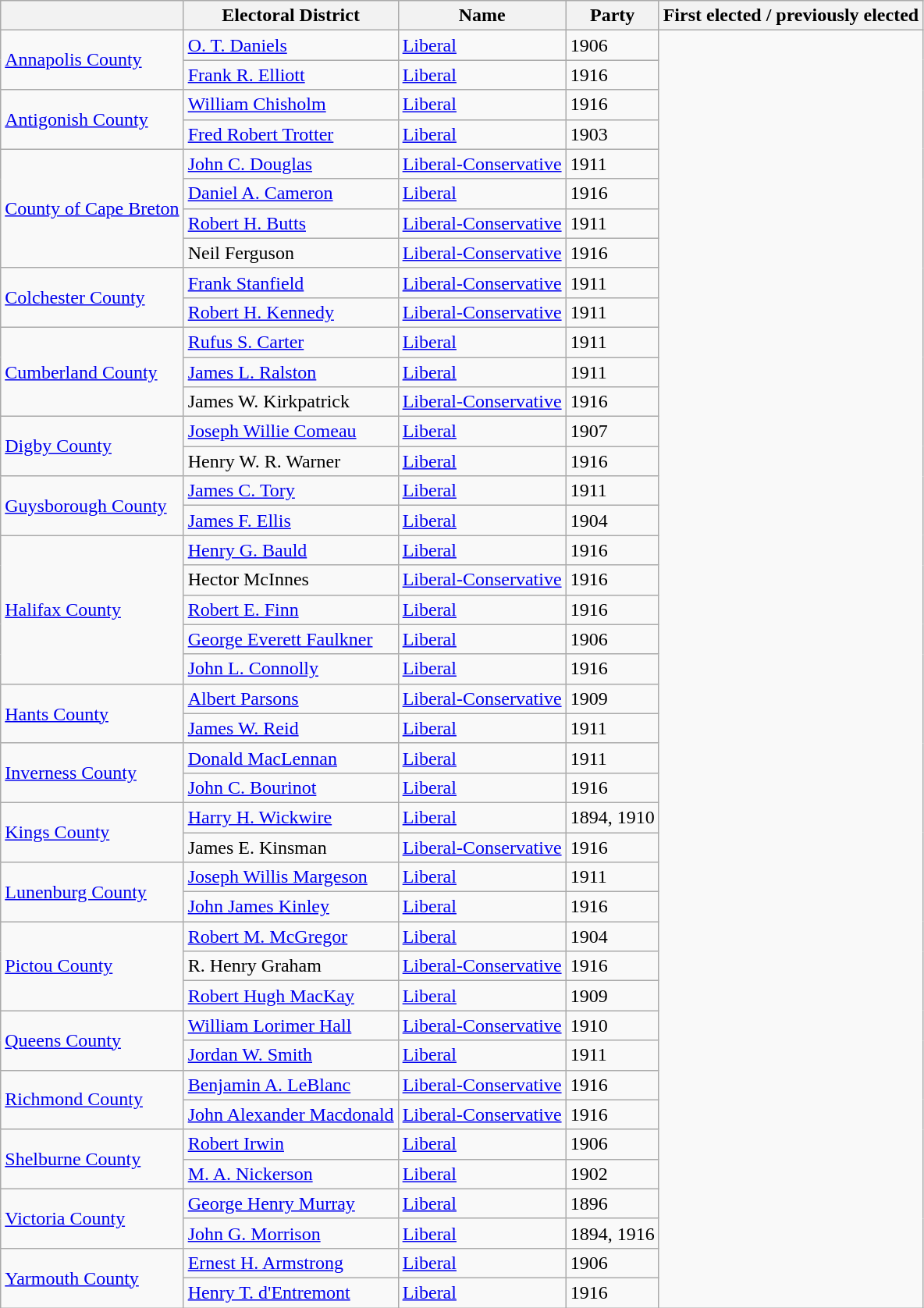<table class="wikitable sortable">
<tr>
<th></th>
<th>Electoral District</th>
<th>Name</th>
<th>Party</th>
<th>First elected / previously elected</th>
</tr>
<tr>
<td rowspan=2><a href='#'>Annapolis County</a></td>
<td><a href='#'>O. T. Daniels</a></td>
<td><a href='#'>Liberal</a></td>
<td>1906</td>
</tr>
<tr>
<td><a href='#'>Frank R. Elliott</a></td>
<td><a href='#'>Liberal</a></td>
<td>1916</td>
</tr>
<tr>
<td rowspan=2><a href='#'>Antigonish County</a></td>
<td><a href='#'>William Chisholm</a></td>
<td><a href='#'>Liberal</a></td>
<td>1916</td>
</tr>
<tr>
<td><a href='#'>Fred Robert Trotter</a></td>
<td><a href='#'>Liberal</a></td>
<td>1903</td>
</tr>
<tr>
<td rowspan=4><a href='#'>County of Cape Breton</a></td>
<td><a href='#'>John C. Douglas</a></td>
<td><a href='#'>Liberal-Conservative</a></td>
<td>1911</td>
</tr>
<tr>
<td><a href='#'>Daniel A. Cameron</a></td>
<td><a href='#'>Liberal</a></td>
<td>1916</td>
</tr>
<tr>
<td><a href='#'>Robert H. Butts</a></td>
<td><a href='#'>Liberal-Conservative</a></td>
<td>1911</td>
</tr>
<tr>
<td>Neil Ferguson</td>
<td><a href='#'>Liberal-Conservative</a></td>
<td>1916</td>
</tr>
<tr>
<td rowspan=2><a href='#'>Colchester County</a></td>
<td><a href='#'>Frank Stanfield</a></td>
<td><a href='#'>Liberal-Conservative</a></td>
<td>1911</td>
</tr>
<tr>
<td><a href='#'>Robert H. Kennedy</a></td>
<td><a href='#'>Liberal-Conservative</a></td>
<td>1911</td>
</tr>
<tr>
<td rowspan=3><a href='#'>Cumberland County</a></td>
<td><a href='#'>Rufus S. Carter</a></td>
<td><a href='#'>Liberal</a></td>
<td>1911</td>
</tr>
<tr>
<td><a href='#'>James L. Ralston</a></td>
<td><a href='#'>Liberal</a></td>
<td>1911</td>
</tr>
<tr>
<td>James W. Kirkpatrick</td>
<td><a href='#'>Liberal-Conservative</a></td>
<td>1916</td>
</tr>
<tr>
<td rowspan=2><a href='#'>Digby County</a></td>
<td><a href='#'>Joseph Willie Comeau</a></td>
<td><a href='#'>Liberal</a></td>
<td>1907</td>
</tr>
<tr>
<td>Henry W. R. Warner</td>
<td><a href='#'>Liberal</a></td>
<td>1916</td>
</tr>
<tr>
<td rowspan=2><a href='#'>Guysborough County</a></td>
<td><a href='#'>James C. Tory</a></td>
<td><a href='#'>Liberal</a></td>
<td>1911</td>
</tr>
<tr>
<td><a href='#'>James F. Ellis</a></td>
<td><a href='#'>Liberal</a></td>
<td>1904</td>
</tr>
<tr>
<td rowspan=5><a href='#'>Halifax County</a></td>
<td><a href='#'>Henry G. Bauld</a></td>
<td><a href='#'>Liberal</a></td>
<td>1916</td>
</tr>
<tr>
<td>Hector McInnes</td>
<td><a href='#'>Liberal-Conservative</a></td>
<td>1916</td>
</tr>
<tr>
<td><a href='#'>Robert E. Finn</a></td>
<td><a href='#'>Liberal</a></td>
<td>1916</td>
</tr>
<tr>
<td><a href='#'>George Everett Faulkner</a></td>
<td><a href='#'>Liberal</a></td>
<td>1906</td>
</tr>
<tr>
<td><a href='#'>John L. Connolly</a></td>
<td><a href='#'>Liberal</a></td>
<td>1916</td>
</tr>
<tr>
<td rowspan=2><a href='#'>Hants County</a></td>
<td><a href='#'>Albert Parsons</a></td>
<td><a href='#'>Liberal-Conservative</a></td>
<td>1909</td>
</tr>
<tr>
<td><a href='#'>James W. Reid</a></td>
<td><a href='#'>Liberal</a></td>
<td>1911</td>
</tr>
<tr>
<td rowspan=2><a href='#'>Inverness County</a></td>
<td><a href='#'>Donald MacLennan</a></td>
<td><a href='#'>Liberal</a></td>
<td>1911</td>
</tr>
<tr>
<td><a href='#'>John C. Bourinot</a></td>
<td><a href='#'>Liberal</a></td>
<td>1916</td>
</tr>
<tr>
<td rowspan=2><a href='#'>Kings County</a></td>
<td><a href='#'>Harry H. Wickwire</a></td>
<td><a href='#'>Liberal</a></td>
<td>1894, 1910</td>
</tr>
<tr>
<td>James E. Kinsman</td>
<td><a href='#'>Liberal-Conservative</a></td>
<td>1916</td>
</tr>
<tr>
<td rowspan=2><a href='#'>Lunenburg County</a></td>
<td><a href='#'>Joseph Willis Margeson</a></td>
<td><a href='#'>Liberal</a></td>
<td>1911</td>
</tr>
<tr>
<td><a href='#'>John James Kinley</a></td>
<td><a href='#'>Liberal</a></td>
<td>1916</td>
</tr>
<tr>
<td rowspan=3><a href='#'>Pictou County</a></td>
<td><a href='#'>Robert M. McGregor</a></td>
<td><a href='#'>Liberal</a></td>
<td>1904</td>
</tr>
<tr>
<td>R. Henry Graham</td>
<td><a href='#'>Liberal-Conservative</a></td>
<td>1916</td>
</tr>
<tr>
<td><a href='#'>Robert Hugh MacKay</a></td>
<td><a href='#'>Liberal</a></td>
<td>1909</td>
</tr>
<tr>
<td rowspan=2><a href='#'>Queens County</a></td>
<td><a href='#'>William Lorimer Hall</a></td>
<td><a href='#'>Liberal-Conservative</a></td>
<td>1910</td>
</tr>
<tr>
<td><a href='#'>Jordan W. Smith</a></td>
<td><a href='#'>Liberal</a></td>
<td>1911</td>
</tr>
<tr>
<td rowspan=2><a href='#'>Richmond County</a></td>
<td><a href='#'>Benjamin A. LeBlanc</a></td>
<td><a href='#'>Liberal-Conservative</a></td>
<td>1916</td>
</tr>
<tr>
<td><a href='#'>John Alexander Macdonald</a></td>
<td><a href='#'>Liberal-Conservative</a></td>
<td>1916</td>
</tr>
<tr>
<td rowspan=2><a href='#'>Shelburne County</a></td>
<td><a href='#'>Robert Irwin</a></td>
<td><a href='#'>Liberal</a></td>
<td>1906</td>
</tr>
<tr>
<td><a href='#'>M. A. Nickerson</a></td>
<td><a href='#'>Liberal</a></td>
<td>1902</td>
</tr>
<tr>
<td rowspan=2><a href='#'>Victoria County</a></td>
<td><a href='#'>George Henry Murray</a></td>
<td><a href='#'>Liberal</a></td>
<td>1896</td>
</tr>
<tr>
<td><a href='#'>John G. Morrison</a></td>
<td><a href='#'>Liberal</a></td>
<td>1894, 1916</td>
</tr>
<tr>
<td rowspan=2><a href='#'>Yarmouth County</a></td>
<td><a href='#'>Ernest H. Armstrong</a></td>
<td><a href='#'>Liberal</a></td>
<td>1906</td>
</tr>
<tr>
<td><a href='#'>Henry T. d'Entremont</a></td>
<td><a href='#'>Liberal</a></td>
<td>1916</td>
</tr>
</table>
